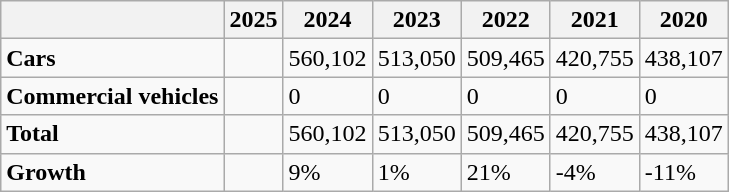<table class="wikitable">
<tr>
<th></th>
<th>2025</th>
<th>2024</th>
<th>2023</th>
<th>2022</th>
<th>2021</th>
<th>2020</th>
</tr>
<tr>
<td><strong>Cars</strong></td>
<td></td>
<td>560,102</td>
<td>513,050</td>
<td>509,465</td>
<td>420,755</td>
<td>438,107</td>
</tr>
<tr>
<td><strong>Commercial vehicles</strong></td>
<td></td>
<td>0</td>
<td>0</td>
<td>0</td>
<td>0</td>
<td>0</td>
</tr>
<tr>
<td><strong>Total</strong></td>
<td></td>
<td>560,102</td>
<td>513,050</td>
<td>509,465</td>
<td>420,755</td>
<td>438,107</td>
</tr>
<tr>
<td><strong>Growth</strong></td>
<td></td>
<td>9%</td>
<td>1%</td>
<td>21%</td>
<td>-4%</td>
<td>-11%</td>
</tr>
</table>
